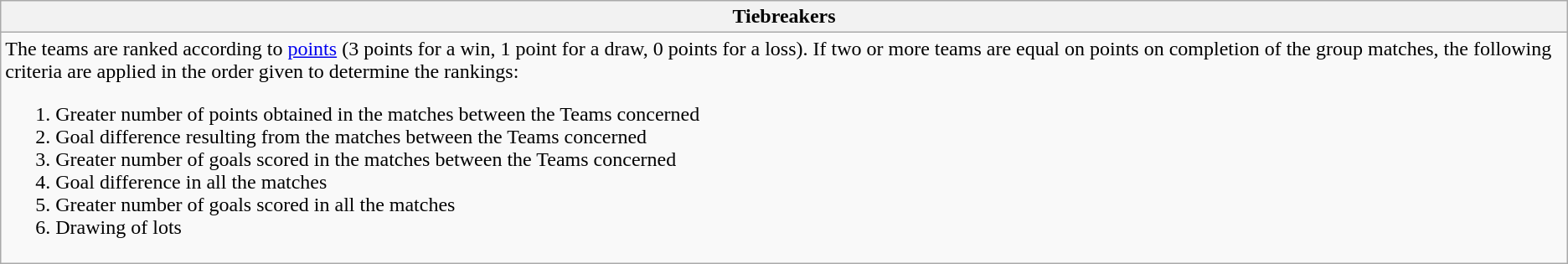<table class="wikitable collapsible">
<tr>
<th>Tiebreakers</th>
</tr>
<tr>
<td>The teams are ranked according to <a href='#'>points</a> (3 points for a win, 1 point for a draw, 0 points for a loss). If two or more teams are equal on points on completion of the group matches, the following criteria are applied in the order given to determine the rankings:<br><ol><li>Greater number of points obtained in the matches between the Teams concerned</li><li>Goal difference resulting from the matches between the Teams concerned</li><li>Greater number of goals scored in the matches between the Teams concerned</li><li>Goal difference in all the matches</li><li>Greater number of goals scored in all the matches</li><li>Drawing of lots</li></ol></td>
</tr>
</table>
